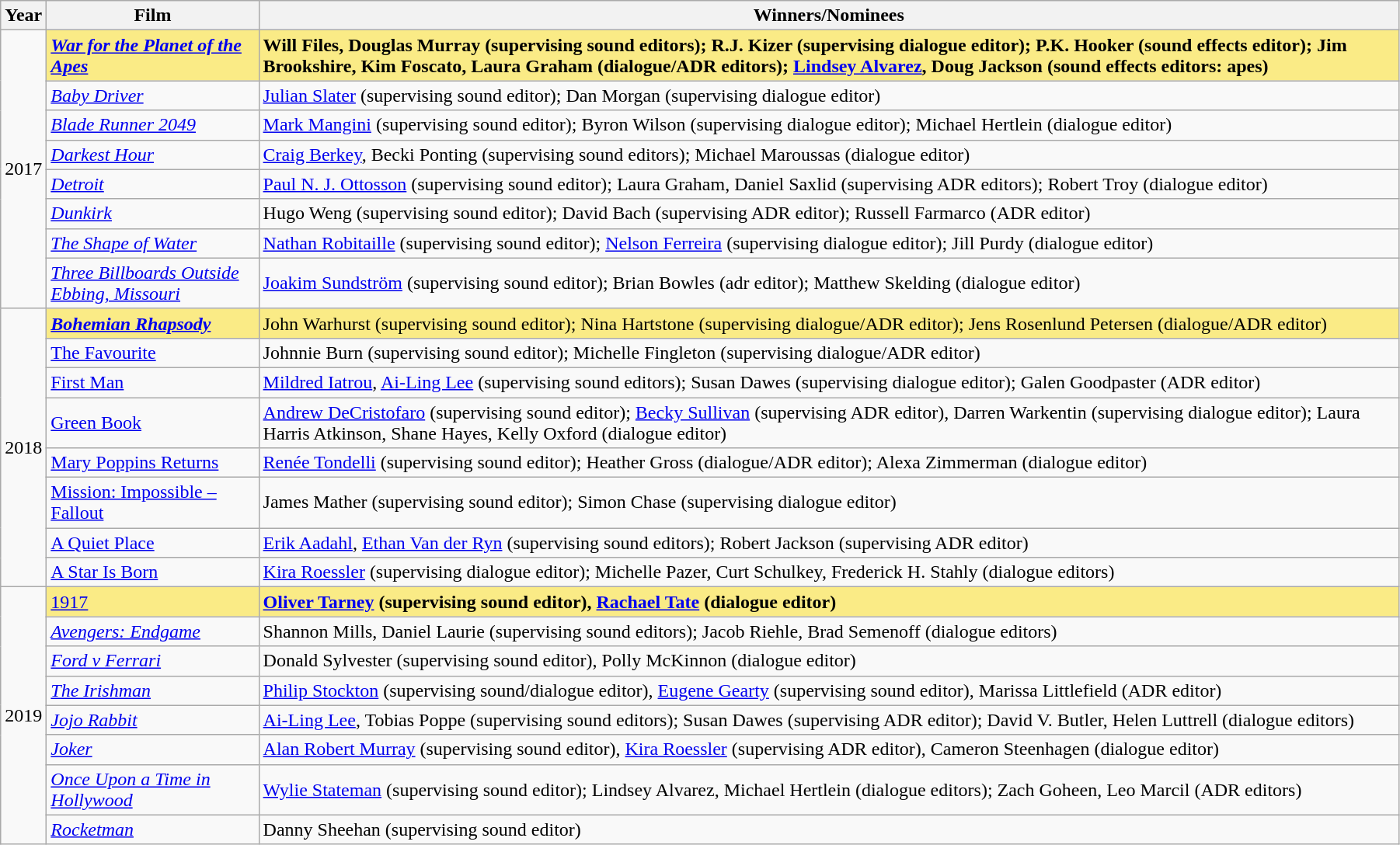<table class="wikitable" width="95%" cellpadding="5">
<tr>
<th>Year</th>
<th>Film</th>
<th>Winners/Nominees</th>
</tr>
<tr>
<td rowspan=8 style="text-align:center">2017<br></td>
<td style="background:#FAEB86;"><strong><em><a href='#'>War for the Planet of the Apes</a></em></strong></td>
<td style="background:#FAEB86;"><strong>Will Files, Douglas Murray (supervising sound editors); R.J. Kizer (supervising dialogue editor);  P.K. Hooker (sound effects editor); Jim Brookshire, Kim Foscato, Laura Graham (dialogue/ADR editors); <a href='#'>Lindsey Alvarez</a>, Doug Jackson (sound effects editors: apes)</strong></td>
</tr>
<tr>
<td><em><a href='#'>Baby Driver</a></em></td>
<td><a href='#'>Julian Slater</a> (supervising sound editor); Dan Morgan (supervising dialogue editor)</td>
</tr>
<tr>
<td><em><a href='#'>Blade Runner 2049</a></em></td>
<td><a href='#'>Mark Mangini</a> (supervising sound editor); Byron Wilson (supervising dialogue editor); Michael Hertlein (dialogue editor)</td>
</tr>
<tr>
<td><em><a href='#'>Darkest Hour</a></em></td>
<td><a href='#'>Craig Berkey</a>, Becki Ponting (supervising sound editors); Michael Maroussas (dialogue editor)</td>
</tr>
<tr>
<td><em><a href='#'>Detroit</a></em></td>
<td><a href='#'>Paul N. J. Ottosson</a> (supervising sound editor); Laura Graham, Daniel Saxlid (supervising ADR editors); Robert Troy (dialogue editor)</td>
</tr>
<tr>
<td><em><a href='#'>Dunkirk</a></em></td>
<td>Hugo Weng (supervising sound editor); David Bach (supervising ADR editor); Russell Farmarco (ADR editor)</td>
</tr>
<tr>
<td><em><a href='#'>The Shape of Water</a></em></td>
<td><a href='#'>Nathan Robitaille</a> (supervising sound editor); <a href='#'>Nelson Ferreira</a> (supervising dialogue editor); Jill Purdy (dialogue editor)</td>
</tr>
<tr>
<td><em><a href='#'>Three Billboards Outside Ebbing, Missouri</a></em></td>
<td><a href='#'>Joakim Sundström</a> (supervising sound editor); Brian Bowles (adr editor); Matthew Skelding (dialogue editor)</td>
</tr>
<tr>
<td rowspan=8 style="text-align:center">2018<br></td>
<td style="background:#FAEB86;"><strong><em><a href='#'>Bohemian Rhapsody</a><em> <strong></td>
<td style="background:#FAEB86;"></strong>John Warhurst (supervising sound editor); Nina Hartstone (supervising dialogue/ADR editor); Jens Rosenlund Petersen (dialogue/ADR editor)<strong></td>
</tr>
<tr>
<td></em><a href='#'>The Favourite</a><em></td>
<td>Johnnie Burn (supervising sound editor); Michelle Fingleton (supervising dialogue/ADR editor)</td>
</tr>
<tr>
<td></em><a href='#'>First Man</a><em></td>
<td><a href='#'>Mildred Iatrou</a>, <a href='#'>Ai-Ling Lee</a> (supervising sound editors); Susan Dawes (supervising dialogue editor); Galen Goodpaster (ADR editor)</td>
</tr>
<tr>
<td></em><a href='#'>Green Book</a><em></td>
<td><a href='#'>Andrew DeCristofaro</a> (supervising sound editor); <a href='#'>Becky Sullivan</a> (supervising ADR editor), Darren Warkentin (supervising dialogue editor); Laura Harris Atkinson, Shane Hayes, Kelly Oxford (dialogue editor)</td>
</tr>
<tr>
<td></em><a href='#'>Mary Poppins Returns</a><em></td>
<td><a href='#'>Renée Tondelli</a> (supervising sound editor); Heather Gross (dialogue/ADR editor); Alexa Zimmerman (dialogue editor)</td>
</tr>
<tr>
<td></em><a href='#'>Mission: Impossible – Fallout</a><em></td>
<td>James Mather (supervising sound editor); Simon Chase (supervising dialogue editor)</td>
</tr>
<tr>
<td></em><a href='#'>A Quiet Place</a><em></td>
<td><a href='#'>Erik Aadahl</a>, <a href='#'>Ethan Van der Ryn</a> (supervising sound editors); Robert Jackson (supervising ADR editor)</td>
</tr>
<tr>
<td></em><a href='#'>A Star Is Born</a><em></td>
<td><a href='#'>Kira Roessler</a> (supervising dialogue editor); Michelle Pazer, Curt Schulkey, Frederick H. Stahly (dialogue editors)</td>
</tr>
<tr>
<td rowspan=8 style="text-align:center">2019<br></td>
<td style="background:#FAEB86;"></em></strong><a href='#'>1917</a></em> </strong></td>
<td style="background:#FAEB86;"><strong><a href='#'>Oliver Tarney</a> (supervising sound editor), <a href='#'>Rachael Tate</a> (dialogue editor)</strong></td>
</tr>
<tr>
<td><em><a href='#'>Avengers: Endgame</a></em></td>
<td>Shannon Mills, Daniel Laurie (supervising sound editors); Jacob Riehle, Brad Semenoff (dialogue editors)</td>
</tr>
<tr>
<td><em><a href='#'>Ford v Ferrari</a></em></td>
<td>Donald Sylvester (supervising sound editor), Polly McKinnon (dialogue editor)</td>
</tr>
<tr>
<td><em><a href='#'>The Irishman</a></em></td>
<td><a href='#'>Philip Stockton</a> (supervising sound/dialogue editor), <a href='#'>Eugene Gearty</a> (supervising sound editor), Marissa Littlefield (ADR editor)</td>
</tr>
<tr>
<td><em><a href='#'>Jojo Rabbit</a></em></td>
<td><a href='#'>Ai-Ling Lee</a>, Tobias Poppe (supervising sound editors); Susan Dawes (supervising ADR editor); David V. Butler, Helen Luttrell (dialogue editors)</td>
</tr>
<tr>
<td><em><a href='#'>Joker</a></em></td>
<td><a href='#'>Alan Robert Murray</a> (supervising sound editor), <a href='#'>Kira Roessler</a> (supervising ADR editor), Cameron Steenhagen (dialogue editor)</td>
</tr>
<tr>
<td><em><a href='#'>Once Upon a Time in Hollywood</a></em></td>
<td><a href='#'>Wylie Stateman</a> (supervising sound editor); Lindsey Alvarez, Michael Hertlein (dialogue editors); Zach Goheen, Leo Marcil (ADR editors)</td>
</tr>
<tr>
<td><em><a href='#'>Rocketman</a></em></td>
<td>Danny Sheehan (supervising sound editor)</td>
</tr>
</table>
